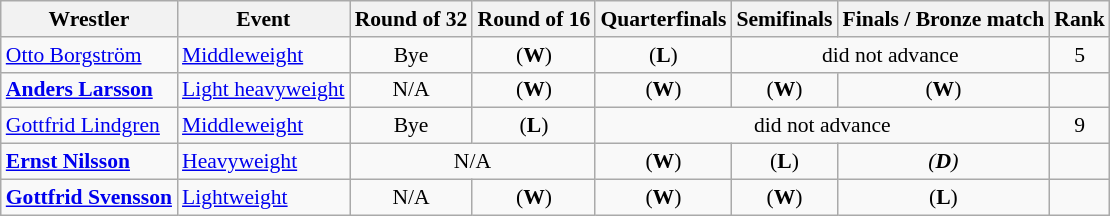<table class=wikitable style="font-size:90%">
<tr>
<th>Wrestler</th>
<th>Event</th>
<th>Round of 32</th>
<th>Round of 16</th>
<th>Quarterfinals</th>
<th>Semifinals</th>
<th>Finals / Bronze match</th>
<th>Rank</th>
</tr>
<tr>
<td><a href='#'>Otto Borgström</a></td>
<td><a href='#'>Middleweight</a></td>
<td align=center>Bye</td>
<td align=center> (<strong>W</strong>)</td>
<td align=center> (<strong>L</strong>)</td>
<td align=center colspan=2>did not advance</td>
<td align=center>5</td>
</tr>
<tr>
<td><strong><a href='#'>Anders Larsson</a></strong></td>
<td><a href='#'>Light heavyweight</a></td>
<td align=center>N/A</td>
<td align=center> (<strong>W</strong>)</td>
<td align=center> (<strong>W</strong>)</td>
<td align=center> (<strong>W</strong>)</td>
<td align=center> (<strong>W</strong>)</td>
<td align=center></td>
</tr>
<tr>
<td><a href='#'>Gottfrid Lindgren</a></td>
<td><a href='#'>Middleweight</a></td>
<td align=center>Bye</td>
<td align=center> (<strong>L</strong>)</td>
<td align=center colspan=3>did not advance</td>
<td align=center>9</td>
</tr>
<tr>
<td><strong><a href='#'>Ernst Nilsson</a></strong></td>
<td><a href='#'>Heavyweight</a></td>
<td align=center colspan=2>N/A</td>
<td align=center> (<strong>W</strong>)</td>
<td align=center> (<strong>L</strong>)</td>
<td align=center><em> (<strong>D</strong>)</em></td>
<td align=center></td>
</tr>
<tr>
<td><strong><a href='#'>Gottfrid Svensson</a></strong></td>
<td><a href='#'>Lightweight</a></td>
<td align=center>N/A</td>
<td align=center> (<strong>W</strong>)</td>
<td align=center> (<strong>W</strong>)</td>
<td align=center> (<strong>W</strong>)</td>
<td align=center> (<strong>L</strong>)</td>
<td align=center></td>
</tr>
</table>
